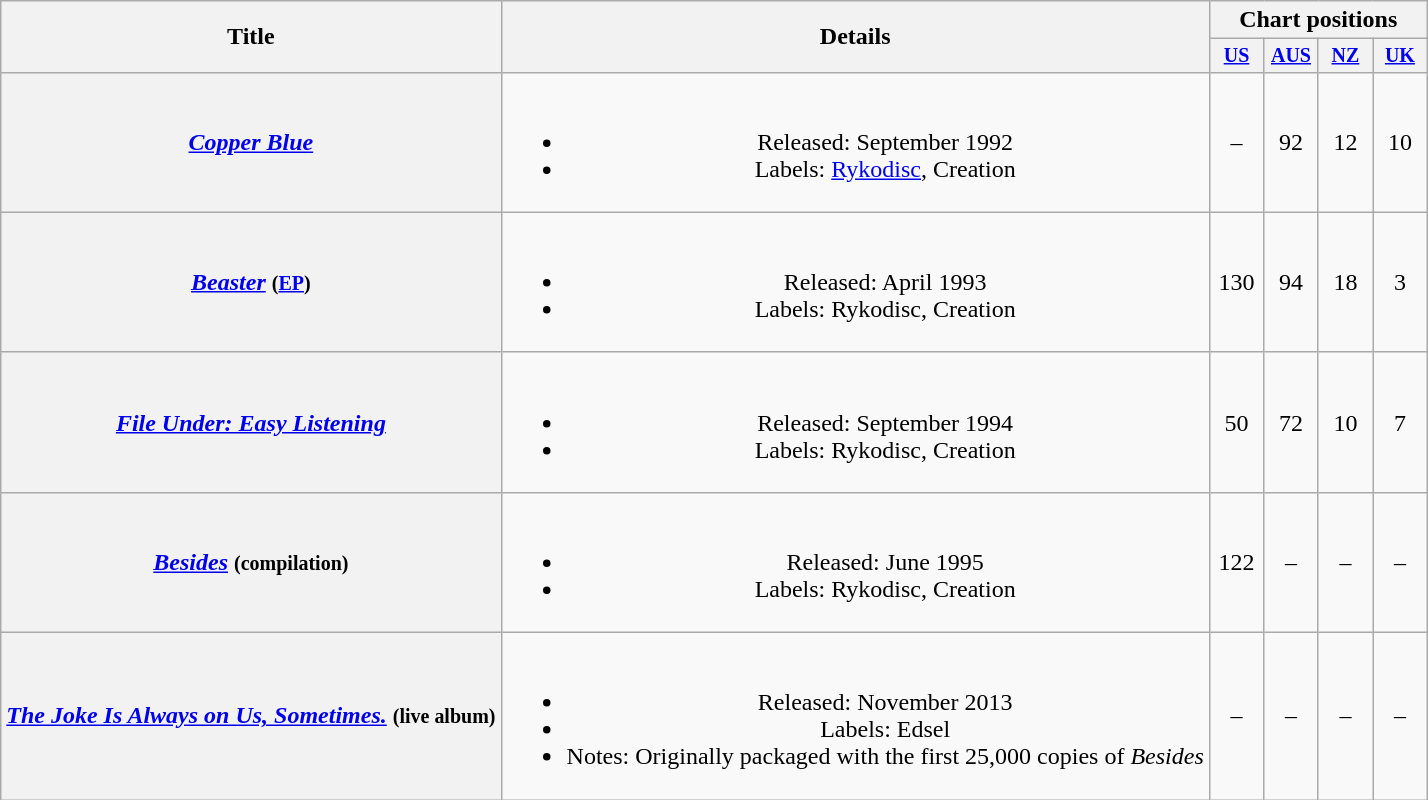<table class="wikitable plainrowheaders" style=text-align:center;>
<tr>
<th rowspan=2>Title</th>
<th rowspan=2>Details</th>
<th colspan=4>Chart positions</th>
</tr>
<tr style="font-size:smaller;">
<th width=30><a href='#'>US</a><br></th>
<th width=30><a href='#'>AUS</a><br></th>
<th width=30><a href='#'>NZ</a><br></th>
<th width=30><a href='#'>UK</a><br></th>
</tr>
<tr>
<th scope="row"><em><a href='#'>Copper Blue</a></em></th>
<td><br><ul><li>Released: September 1992</li><li>Labels: <a href='#'>Rykodisc</a>, Creation</li></ul></td>
<td>–</td>
<td>92</td>
<td>12</td>
<td>10</td>
</tr>
<tr>
<th scope="row"><em><a href='#'>Beaster</a></em> <small>(<a href='#'>EP</a>)</small></th>
<td><br><ul><li>Released: April 1993</li><li>Labels: Rykodisc, Creation</li></ul></td>
<td>130</td>
<td>94</td>
<td>18</td>
<td>3</td>
</tr>
<tr>
<th scope="row"><em><a href='#'>File Under: Easy Listening</a></em></th>
<td><br><ul><li>Released: September 1994</li><li>Labels: Rykodisc, Creation</li></ul></td>
<td>50</td>
<td>72</td>
<td>10</td>
<td>7</td>
</tr>
<tr>
<th scope="row"><em><a href='#'>Besides</a></em> <small>(compilation)</small></th>
<td><br><ul><li>Released: June 1995</li><li>Labels: Rykodisc, Creation</li></ul></td>
<td>122</td>
<td>–</td>
<td>–</td>
<td>–</td>
</tr>
<tr>
<th scope="row"><em><a href='#'>The Joke Is Always on Us, Sometimes.</a></em> <small>(live album)</small></th>
<td><br><ul><li>Released: November 2013</li><li>Labels: Edsel</li><li>Notes: Originally packaged with the first 25,000 copies of <em>Besides</em></li></ul></td>
<td>–</td>
<td>–</td>
<td>–</td>
<td>–</td>
</tr>
</table>
